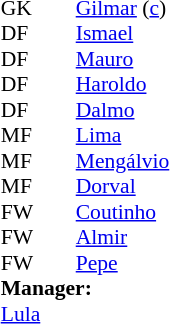<table style="font-size:90%; margin:0.2em auto;" cellspacing="0" cellpadding="0">
<tr>
<th width="25"></th>
<th width="25"></th>
</tr>
<tr>
<td>GK</td>
<td></td>
<td> <a href='#'>Gilmar</a> (<a href='#'>c</a>)</td>
</tr>
<tr>
<td>DF</td>
<td></td>
<td> <a href='#'>Ismael</a></td>
</tr>
<tr>
<td>DF</td>
<td></td>
<td> <a href='#'>Mauro</a></td>
</tr>
<tr>
<td>DF</td>
<td></td>
<td> <a href='#'>Haroldo</a></td>
</tr>
<tr>
<td>DF</td>
<td></td>
<td> <a href='#'>Dalmo</a></td>
</tr>
<tr>
<td>MF</td>
<td></td>
<td> <a href='#'>Lima</a></td>
</tr>
<tr>
<td>MF</td>
<td></td>
<td> <a href='#'>Mengálvio</a></td>
</tr>
<tr>
<td>MF</td>
<td></td>
<td> <a href='#'>Dorval</a></td>
</tr>
<tr>
<td>FW</td>
<td></td>
<td> <a href='#'>Coutinho</a></td>
</tr>
<tr>
<td>FW</td>
<td></td>
<td> <a href='#'>Almir</a></td>
</tr>
<tr>
<td>FW</td>
<td></td>
<td> <a href='#'>Pepe</a></td>
</tr>
<tr>
<td colspan=3><strong>Manager:</strong></td>
</tr>
<tr>
<td colspan=4> <a href='#'>Lula</a></td>
</tr>
</table>
